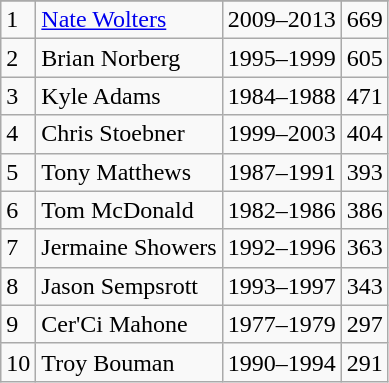<table class="wikitable">
<tr>
</tr>
<tr>
<td>1</td>
<td><a href='#'>Nate Wolters</a></td>
<td>2009–2013</td>
<td>669</td>
</tr>
<tr>
<td>2</td>
<td>Brian Norberg</td>
<td>1995–1999</td>
<td>605</td>
</tr>
<tr>
<td>3</td>
<td>Kyle Adams</td>
<td>1984–1988</td>
<td>471</td>
</tr>
<tr>
<td>4</td>
<td>Chris Stoebner</td>
<td>1999–2003</td>
<td>404</td>
</tr>
<tr>
<td>5</td>
<td>Tony Matthews</td>
<td>1987–1991</td>
<td>393</td>
</tr>
<tr>
<td>6</td>
<td>Tom McDonald</td>
<td>1982–1986</td>
<td>386</td>
</tr>
<tr>
<td>7</td>
<td>Jermaine Showers</td>
<td>1992–1996</td>
<td>363</td>
</tr>
<tr>
<td>8</td>
<td>Jason Sempsrott</td>
<td>1993–1997</td>
<td>343</td>
</tr>
<tr>
<td>9</td>
<td>Cer'Ci Mahone</td>
<td>1977–1979</td>
<td>297</td>
</tr>
<tr>
<td>10</td>
<td>Troy Bouman</td>
<td>1990–1994</td>
<td>291</td>
</tr>
</table>
